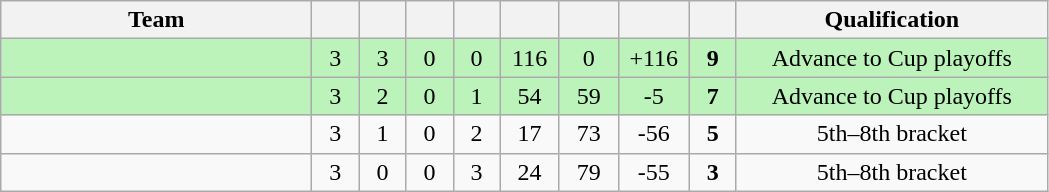<table class="wikitable" style="text-align:center">
<tr>
<th style="width:12.5em">Team</th>
<th style="width:1.5em;"></th>
<th style="width:1.5em;"></th>
<th style="width:1.5em;"></th>
<th style="width:1.5em;"></th>
<th style="width:2.0em;"></th>
<th style="width:2.0em;"></th>
<th style="width:2.5em;"></th>
<th style="width:1.5em;"></th>
<th style="width:12.5em">Qualification</th>
</tr>
<tr bgcolor=#bbf3bb>
<td align=left></td>
<td>3</td>
<td>3</td>
<td>0</td>
<td>0</td>
<td>116</td>
<td>0</td>
<td>+116</td>
<td><strong>9</strong></td>
<td>Advance to Cup playoffs</td>
</tr>
<tr bgcolor=#bbf3bb>
<td align=left></td>
<td>3</td>
<td>2</td>
<td>0</td>
<td>1</td>
<td>54</td>
<td>59</td>
<td>-5</td>
<td><strong>7</strong></td>
<td>Advance to Cup playoffs</td>
</tr>
<tr>
<td align=left></td>
<td>3</td>
<td>1</td>
<td>0</td>
<td>2</td>
<td>17</td>
<td>73</td>
<td>-56</td>
<td><strong>5</strong></td>
<td>5th–8th bracket</td>
</tr>
<tr>
<td align=left></td>
<td>3</td>
<td>0</td>
<td>0</td>
<td>3</td>
<td>24</td>
<td>79</td>
<td>-55</td>
<td><strong>3</strong></td>
<td>5th–8th bracket</td>
</tr>
</table>
